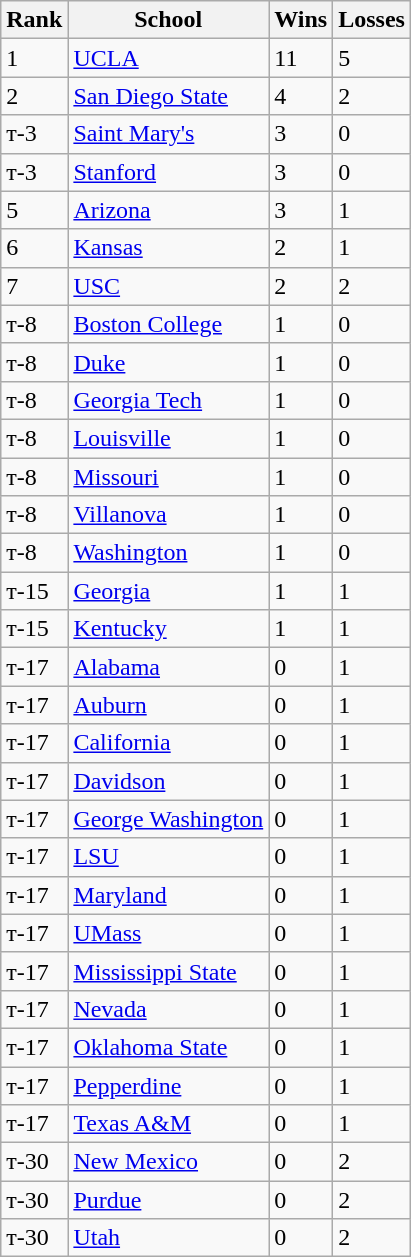<table class="wikitable">
<tr>
<th>Rank</th>
<th>School</th>
<th>Wins</th>
<th>Losses</th>
</tr>
<tr>
<td>1</td>
<td><a href='#'>UCLA</a></td>
<td>11</td>
<td>5</td>
</tr>
<tr>
<td>2</td>
<td><a href='#'>San Diego State</a></td>
<td>4</td>
<td>2</td>
</tr>
<tr>
<td>т-3</td>
<td><a href='#'>Saint Mary's</a></td>
<td>3</td>
<td>0</td>
</tr>
<tr>
<td>т-3</td>
<td><a href='#'>Stanford</a></td>
<td>3</td>
<td>0</td>
</tr>
<tr>
<td>5</td>
<td><a href='#'>Arizona</a></td>
<td>3</td>
<td>1</td>
</tr>
<tr>
<td>6</td>
<td><a href='#'>Kansas</a></td>
<td>2</td>
<td>1</td>
</tr>
<tr>
<td>7</td>
<td><a href='#'>USC</a></td>
<td>2</td>
<td>2</td>
</tr>
<tr>
<td>т-8</td>
<td><a href='#'>Boston College</a></td>
<td>1</td>
<td>0</td>
</tr>
<tr>
<td>т-8</td>
<td><a href='#'>Duke</a></td>
<td>1</td>
<td>0</td>
</tr>
<tr>
<td>т-8</td>
<td><a href='#'>Georgia Tech</a></td>
<td>1</td>
<td>0</td>
</tr>
<tr>
<td>т-8</td>
<td><a href='#'>Louisville</a></td>
<td>1</td>
<td>0</td>
</tr>
<tr>
<td>т-8</td>
<td><a href='#'>Missouri</a></td>
<td>1</td>
<td>0</td>
</tr>
<tr>
<td>т-8</td>
<td><a href='#'>Villanova</a></td>
<td>1</td>
<td>0</td>
</tr>
<tr>
<td>т-8</td>
<td><a href='#'>Washington</a></td>
<td>1</td>
<td>0</td>
</tr>
<tr>
<td>т-15</td>
<td><a href='#'>Georgia</a></td>
<td>1</td>
<td>1</td>
</tr>
<tr>
<td>т-15</td>
<td><a href='#'>Kentucky</a></td>
<td>1</td>
<td>1</td>
</tr>
<tr>
<td>т-17</td>
<td><a href='#'>Alabama</a></td>
<td>0</td>
<td>1</td>
</tr>
<tr>
<td>т-17</td>
<td><a href='#'>Auburn</a></td>
<td>0</td>
<td>1</td>
</tr>
<tr>
<td>т-17</td>
<td><a href='#'>California</a></td>
<td>0</td>
<td>1</td>
</tr>
<tr>
<td>т-17</td>
<td><a href='#'>Davidson</a></td>
<td>0</td>
<td>1</td>
</tr>
<tr>
<td>т-17</td>
<td><a href='#'>George Washington</a></td>
<td>0</td>
<td>1</td>
</tr>
<tr>
<td>т-17</td>
<td><a href='#'>LSU</a></td>
<td>0</td>
<td>1</td>
</tr>
<tr>
<td>т-17</td>
<td><a href='#'>Maryland</a></td>
<td>0</td>
<td>1</td>
</tr>
<tr>
<td>т-17</td>
<td><a href='#'>UMass</a></td>
<td>0</td>
<td>1</td>
</tr>
<tr>
<td>т-17</td>
<td><a href='#'>Mississippi State</a></td>
<td>0</td>
<td>1</td>
</tr>
<tr>
<td>т-17</td>
<td><a href='#'>Nevada</a></td>
<td>0</td>
<td>1</td>
</tr>
<tr>
<td>т-17</td>
<td><a href='#'>Oklahoma State</a></td>
<td>0</td>
<td>1</td>
</tr>
<tr>
<td>т-17</td>
<td><a href='#'>Pepperdine</a></td>
<td>0</td>
<td>1</td>
</tr>
<tr>
<td>т-17</td>
<td><a href='#'>Texas A&M</a></td>
<td>0</td>
<td>1</td>
</tr>
<tr>
<td>т-30</td>
<td><a href='#'>New Mexico</a></td>
<td>0</td>
<td>2</td>
</tr>
<tr>
<td>т-30</td>
<td><a href='#'>Purdue</a></td>
<td>0</td>
<td>2</td>
</tr>
<tr>
<td>т-30</td>
<td><a href='#'>Utah</a></td>
<td>0</td>
<td>2</td>
</tr>
</table>
